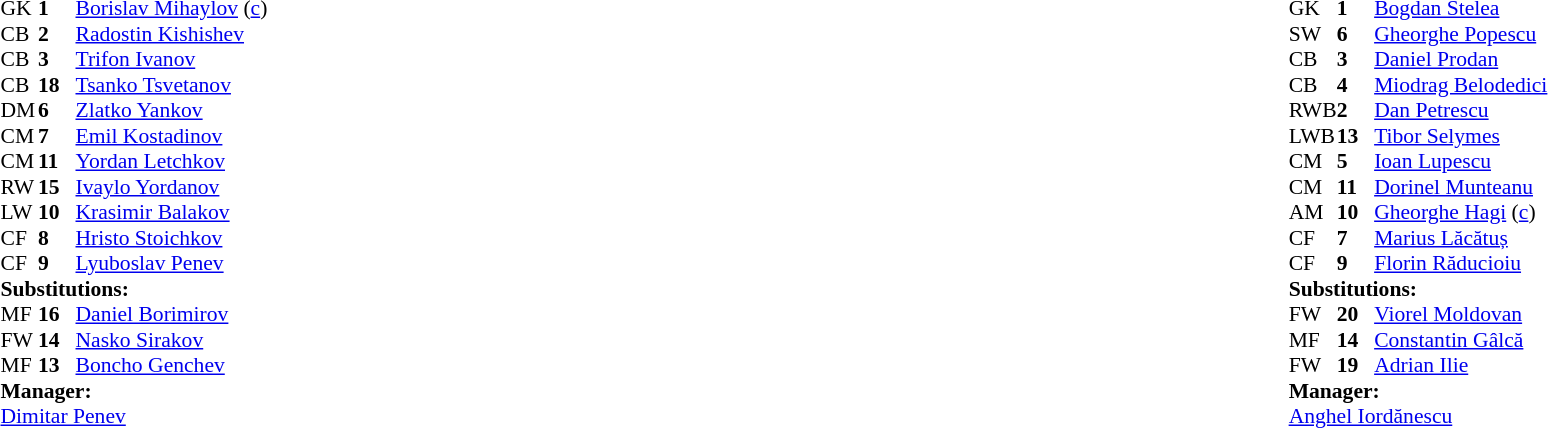<table style="width:100%;">
<tr>
<td style="vertical-align:top; width:40%;"><br><table style="font-size:90%" cellspacing="0" cellpadding="0">
<tr>
<th width="25"></th>
<th width="25"></th>
</tr>
<tr>
<td>GK</td>
<td><strong>1</strong></td>
<td><a href='#'>Borislav Mihaylov</a> (<a href='#'>c</a>)</td>
</tr>
<tr>
<td>CB</td>
<td><strong>2</strong></td>
<td><a href='#'>Radostin Kishishev</a></td>
<td></td>
</tr>
<tr>
<td>CB</td>
<td><strong>3</strong></td>
<td><a href='#'>Trifon Ivanov</a></td>
</tr>
<tr>
<td>CB</td>
<td><strong>18</strong></td>
<td><a href='#'>Tsanko Tsvetanov</a></td>
</tr>
<tr>
<td>DM</td>
<td><strong>6</strong></td>
<td><a href='#'>Zlatko Yankov</a></td>
</tr>
<tr>
<td>CM</td>
<td><strong>7</strong></td>
<td><a href='#'>Emil Kostadinov</a></td>
<td></td>
<td></td>
</tr>
<tr>
<td>CM</td>
<td><strong>11</strong></td>
<td><a href='#'>Yordan Letchkov</a></td>
<td></td>
<td></td>
</tr>
<tr>
<td>RW</td>
<td><strong>15</strong></td>
<td><a href='#'>Ivaylo Yordanov</a></td>
</tr>
<tr>
<td>LW</td>
<td><strong>10</strong></td>
<td><a href='#'>Krasimir Balakov</a></td>
</tr>
<tr>
<td>CF</td>
<td><strong>8</strong></td>
<td><a href='#'>Hristo Stoichkov</a></td>
</tr>
<tr>
<td>CF</td>
<td><strong>9</strong></td>
<td><a href='#'>Lyuboslav Penev</a></td>
<td></td>
<td></td>
</tr>
<tr>
<td colspan=3><strong>Substitutions:</strong></td>
</tr>
<tr>
<td>MF</td>
<td><strong>16</strong></td>
<td><a href='#'>Daniel Borimirov</a></td>
<td></td>
<td></td>
</tr>
<tr>
<td>FW</td>
<td><strong>14</strong></td>
<td><a href='#'>Nasko Sirakov</a></td>
<td></td>
<td></td>
</tr>
<tr>
<td>MF</td>
<td><strong>13</strong></td>
<td><a href='#'>Boncho Genchev</a></td>
<td></td>
<td></td>
</tr>
<tr>
<td colspan=3><strong>Manager:</strong></td>
</tr>
<tr>
<td colspan=3><a href='#'>Dimitar Penev</a></td>
</tr>
</table>
</td>
<td valign="top"></td>
<td style="vertical-align:top; width:50%;"><br><table style="font-size:90%; margin:auto;" cellspacing="0" cellpadding="0">
<tr>
<th width=25></th>
<th width=25></th>
</tr>
<tr>
<td>GK</td>
<td><strong>1</strong></td>
<td><a href='#'>Bogdan Stelea</a></td>
</tr>
<tr>
<td>SW</td>
<td><strong>6</strong></td>
<td><a href='#'>Gheorghe Popescu</a></td>
<td></td>
<td></td>
</tr>
<tr>
<td>CB</td>
<td><strong>3</strong></td>
<td><a href='#'>Daniel Prodan</a></td>
</tr>
<tr>
<td>CB</td>
<td><strong>4</strong></td>
<td><a href='#'>Miodrag Belodedici</a></td>
</tr>
<tr>
<td>RWB</td>
<td><strong>2</strong></td>
<td><a href='#'>Dan Petrescu</a></td>
</tr>
<tr>
<td>LWB</td>
<td><strong>13</strong></td>
<td><a href='#'>Tibor Selymes</a></td>
</tr>
<tr>
<td>CM</td>
<td><strong>5</strong></td>
<td><a href='#'>Ioan Lupescu</a></td>
<td></td>
<td></td>
</tr>
<tr>
<td>CM</td>
<td><strong>11</strong></td>
<td><a href='#'>Dorinel Munteanu</a></td>
</tr>
<tr>
<td>AM</td>
<td><strong>10</strong></td>
<td><a href='#'>Gheorghe Hagi</a> (<a href='#'>c</a>)</td>
</tr>
<tr>
<td>CF</td>
<td><strong>7</strong></td>
<td><a href='#'>Marius Lăcătuș</a></td>
<td></td>
<td></td>
</tr>
<tr>
<td>CF</td>
<td><strong>9</strong></td>
<td><a href='#'>Florin Răducioiu</a></td>
</tr>
<tr>
<td colspan=3><strong>Substitutions:</strong></td>
</tr>
<tr>
<td>FW</td>
<td><strong>20</strong></td>
<td><a href='#'>Viorel Moldovan</a></td>
<td></td>
<td></td>
</tr>
<tr>
<td>MF</td>
<td><strong>14</strong></td>
<td><a href='#'>Constantin Gâlcă</a></td>
<td></td>
<td></td>
</tr>
<tr>
<td>FW</td>
<td><strong>19</strong></td>
<td><a href='#'>Adrian Ilie</a></td>
<td></td>
<td></td>
</tr>
<tr>
<td colspan=3><strong>Manager:</strong></td>
</tr>
<tr>
<td colspan=3><a href='#'>Anghel Iordănescu</a></td>
</tr>
</table>
</td>
</tr>
</table>
